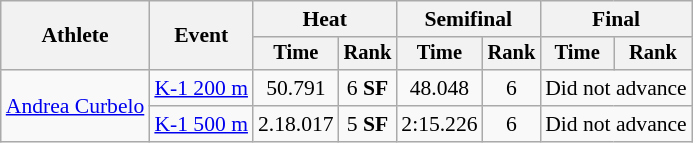<table class=wikitable style=font-size:90%;text-align:center>
<tr>
<th rowspan=2>Athlete</th>
<th rowspan=2>Event</th>
<th colspan=2>Heat</th>
<th colspan=2>Semifinal</th>
<th colspan=2>Final</th>
</tr>
<tr style=font-size:95%>
<th>Time</th>
<th>Rank</th>
<th>Time</th>
<th>Rank</th>
<th>Time</th>
<th>Rank</th>
</tr>
<tr>
<td align=left rowspan=2><a href='#'>Andrea Curbelo</a></td>
<td align=left><a href='#'>K-1 200 m</a></td>
<td>50.791</td>
<td>6 <strong>SF</strong></td>
<td>48.048</td>
<td>6</td>
<td colspan=2>Did not advance</td>
</tr>
<tr>
<td align=left><a href='#'>K-1 500 m</a></td>
<td>2.18.017</td>
<td>5 <strong>SF</strong></td>
<td>2:15.226</td>
<td>6</td>
<td colspan=2>Did not advance</td>
</tr>
</table>
